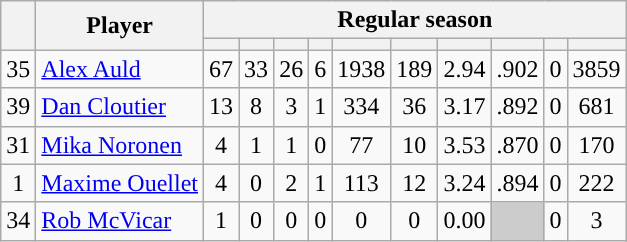<table class="wikitable plainrowheaders" style="text-align:center;">
<tr>
<th scope="col" rowspan="2"></th>
<th scope="col" rowspan="2">Player</th>
<th scope=colgroup colspan=10>Regular season</th>
</tr>
<tr>
<th scope="col"></th>
<th scope="col"></th>
<th scope="col"></th>
<th scope="col"></th>
<th scope="col"></th>
<th scope="col"></th>
<th scope="col"></th>
<th scope="col"></th>
<th scope="col"></th>
<th scope="col"></th>
</tr>
<tr>
<td scope="row">35</td>
<td align="left"><a href='#'>Alex Auld</a></td>
<td>67</td>
<td>33</td>
<td>26</td>
<td>6</td>
<td>1938</td>
<td>189</td>
<td>2.94</td>
<td>.902</td>
<td>0</td>
<td>3859</td>
</tr>
<tr>
<td scope="row">39</td>
<td align="left"><a href='#'>Dan Cloutier</a></td>
<td>13</td>
<td>8</td>
<td>3</td>
<td>1</td>
<td>334</td>
<td>36</td>
<td>3.17</td>
<td>.892</td>
<td>0</td>
<td>681</td>
</tr>
<tr>
<td scope="row">31</td>
<td align="left"><a href='#'>Mika Noronen</a></td>
<td>4</td>
<td>1</td>
<td>1</td>
<td>0</td>
<td>77</td>
<td>10</td>
<td>3.53</td>
<td>.870</td>
<td>0</td>
<td>170</td>
</tr>
<tr>
<td scope="row">1</td>
<td align="left"><a href='#'>Maxime Ouellet</a></td>
<td>4</td>
<td>0</td>
<td>2</td>
<td>1</td>
<td>113</td>
<td>12</td>
<td>3.24</td>
<td>.894</td>
<td>0</td>
<td>222</td>
</tr>
<tr>
<td scope="row">34</td>
<td align="left"><a href='#'>Rob McVicar</a></td>
<td>1</td>
<td>0</td>
<td>0</td>
<td>0</td>
<td>0</td>
<td>0</td>
<td>0.00</td>
<td style="background:#ccc"></td>
<td>0</td>
<td>3</td>
</tr>
</table>
